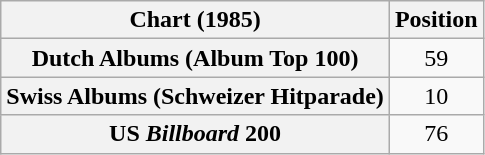<table class="wikitable sortable plainrowheaders">
<tr>
<th>Chart (1985)</th>
<th>Position</th>
</tr>
<tr>
<th scope="row">Dutch Albums (Album Top 100)</th>
<td style="text-align:center;">59</td>
</tr>
<tr>
<th scope="row">Swiss Albums (Schweizer Hitparade)</th>
<td style="text-align:center;">10</td>
</tr>
<tr>
<th scope="row">US <em>Billboard</em> 200</th>
<td style="text-align:center;">76</td>
</tr>
</table>
